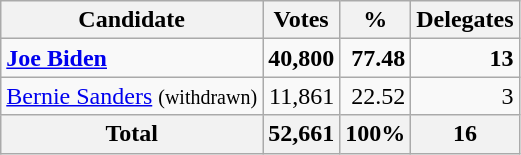<table class="wikitable sortable" style="text-align:right;">
<tr>
<th>Candidate</th>
<th>Votes</th>
<th>%</th>
<th>Delegates</th>
</tr>
<tr>
<td style="text-align:left;" data-sort-value="Biden, Joe"><strong><a href='#'>Joe Biden</a></strong></td>
<td><strong>40,800</strong></td>
<td><strong>77.48</strong></td>
<td><strong>13</strong></td>
</tr>
<tr>
<td style="text-align:left;" data-sort-value="Sanders, Bernie"><a href='#'>Bernie Sanders</a> <small>(withdrawn)</small></td>
<td>11,861</td>
<td>22.52</td>
<td>3</td>
</tr>
<tr>
<th>Total</th>
<th>52,661</th>
<th>100%</th>
<th>16</th>
</tr>
</table>
